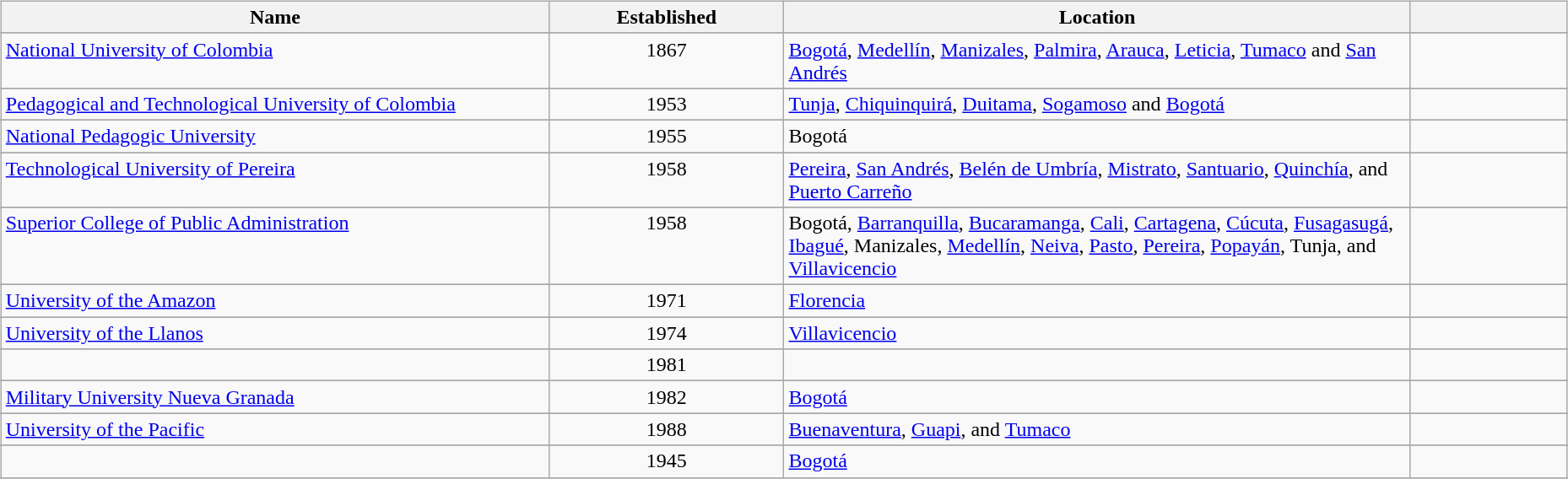<table style="width:100%;">
<tr style="vertical-align:top;">
<td></td>
<td><br><table class="wikitable" width="*">
<tr>
<th width=35%>Name</th>
<th width=15%>Established</th>
<th width="*">Location</th>
<th width=10%></th>
</tr>
<tr valign="top">
</tr>
<tr valign="top">
<td><a href='#'>National University of Colombia</a></td>
<td align="center">1867</td>
<td><a href='#'>Bogotá</a>, <a href='#'>Medellín</a>, <a href='#'>Manizales</a>, <a href='#'>Palmira</a>, <a href='#'>Arauca</a>, <a href='#'>Leticia</a>, <a href='#'>Tumaco</a> and <a href='#'>San Andrés</a></td>
<td align="center"></td>
</tr>
<tr valign="top">
</tr>
<tr valign="top">
<td><a href='#'>Pedagogical and Technological University of Colombia</a></td>
<td align="center">1953</td>
<td><a href='#'>Tunja</a>, <a href='#'>Chiquinquirá</a>, <a href='#'>Duitama</a>, <a href='#'>Sogamoso</a> and <a href='#'>Bogotá</a></td>
<td align="center"></td>
</tr>
<tr valign="top">
</tr>
<tr valign="top">
<td><a href='#'>National Pedagogic University</a></td>
<td align="center">1955</td>
<td>Bogotá</td>
<td align="center"></td>
</tr>
<tr valign="top">
</tr>
<tr valign="top">
<td><a href='#'>Technological University of Pereira</a></td>
<td align="center">1958</td>
<td><a href='#'>Pereira</a>, <a href='#'>San Andrés</a>, <a href='#'>Belén de Umbría</a>, <a href='#'>Mistrato</a>, <a href='#'>Santuario</a>, <a href='#'>Quinchía</a>, and <a href='#'>Puerto Carreño</a></td>
<td align="center"></td>
</tr>
<tr valign="top">
</tr>
<tr valign="top">
<td><a href='#'>Superior College of Public Administration</a></td>
<td align="center">1958</td>
<td>Bogotá, <a href='#'>Barranquilla</a>, <a href='#'>Bucaramanga</a>, <a href='#'>Cali</a>, <a href='#'>Cartagena</a>, <a href='#'>Cúcuta</a>, <a href='#'>Fusagasugá</a>, <a href='#'>Ibagué</a>, Manizales, <a href='#'>Medellín</a>, <a href='#'>Neiva</a>, <a href='#'>Pasto</a>, <a href='#'>Pereira</a>, <a href='#'>Popayán</a>, Tunja, and <a href='#'>Villavicencio</a></td>
<td align="center"></td>
</tr>
<tr valign="top">
</tr>
<tr valign="top">
<td><a href='#'>University of the Amazon</a></td>
<td align="center">1971</td>
<td><a href='#'>Florencia</a></td>
<td align="center"></td>
</tr>
<tr valign="top">
</tr>
<tr valign="top">
<td><a href='#'>University of the Llanos</a></td>
<td align="center">1974</td>
<td><a href='#'>Villavicencio</a></td>
<td align="center"></td>
</tr>
<tr valign="top">
</tr>
<tr valign="top">
<td></td>
<td align="center">1981</td>
<td></td>
<td align="center"></td>
</tr>
<tr valign="top">
</tr>
<tr valign="top">
<td><a href='#'>Military University Nueva Granada</a></td>
<td align="center">1982</td>
<td><a href='#'>Bogotá</a></td>
<td align="center"></td>
</tr>
<tr valign="top">
</tr>
<tr valign="top">
<td><a href='#'>University of the Pacific</a></td>
<td align="center">1988</td>
<td><a href='#'>Buenaventura</a>, <a href='#'>Guapi</a>, and <a href='#'>Tumaco</a></td>
<td align="center"></td>
</tr>
<tr valign="top">
</tr>
<tr valign="top">
<td></td>
<td align="center">1945</td>
<td><a href='#'>Bogotá</a></td>
<td align="center"></td>
</tr>
<tr valign="top">
</tr>
<tr valign="top">
</tr>
</table>
</td>
</tr>
</table>
